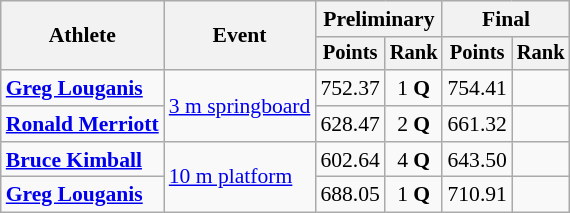<table class=wikitable style=font-size:90%;text-align:center>
<tr>
<th rowspan=2>Athlete</th>
<th rowspan=2>Event</th>
<th colspan=2>Preliminary</th>
<th colspan=2>Final</th>
</tr>
<tr style=font-size:95%>
<th>Points</th>
<th>Rank</th>
<th>Points</th>
<th>Rank</th>
</tr>
<tr>
<td align=left><strong><a href='#'>Greg Louganis</a></strong></td>
<td align=left rowspan=2><a href='#'>3 m springboard</a></td>
<td>752.37</td>
<td>1 <strong>Q</strong></td>
<td>754.41</td>
<td></td>
</tr>
<tr>
<td align=left><strong><a href='#'>Ronald Merriott</a></strong></td>
<td>628.47</td>
<td>2 <strong>Q</strong></td>
<td>661.32</td>
<td></td>
</tr>
<tr>
<td align=left><strong><a href='#'>Bruce Kimball</a></strong></td>
<td align=left rowspan=2><a href='#'>10 m platform</a></td>
<td>602.64</td>
<td>4 <strong>Q</strong></td>
<td>643.50</td>
<td></td>
</tr>
<tr>
<td align=left><strong><a href='#'>Greg Louganis</a></strong></td>
<td>688.05</td>
<td>1 <strong>Q</strong></td>
<td>710.91</td>
<td></td>
</tr>
</table>
